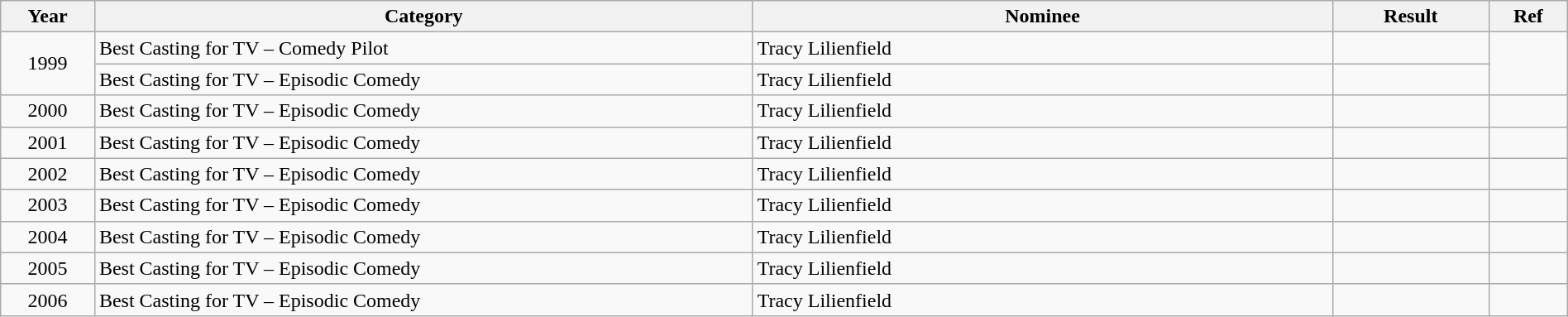<table class="wikitable" style="width:100%;">
<tr>
<th style="width:6%;">Year</th>
<th style="width:42%;">Category</th>
<th style="width:37%;">Nominee</th>
<th style="width:10%;">Result</th>
<th style="width:5%;">Ref</th>
</tr>
<tr>
<td rowspan="2" style="text-align:center;">1999</td>
<td>Best Casting for TV – Comedy Pilot</td>
<td>Tracy Lilienfield</td>
<td></td>
<td rowspan="2" style="text-align:center;"></td>
</tr>
<tr>
<td>Best Casting for TV – Episodic Comedy</td>
<td>Tracy Lilienfield</td>
<td></td>
</tr>
<tr>
<td style="text-align:center;">2000</td>
<td>Best Casting for TV – Episodic Comedy</td>
<td>Tracy Lilienfield</td>
<td></td>
<td style="text-align:center;"></td>
</tr>
<tr>
<td style="text-align:center;">2001</td>
<td>Best Casting for TV – Episodic Comedy</td>
<td>Tracy Lilienfield</td>
<td></td>
<td style="text-align:center;"></td>
</tr>
<tr>
<td style="text-align:center;">2002</td>
<td>Best Casting for TV – Episodic Comedy</td>
<td>Tracy Lilienfield</td>
<td></td>
<td style="text-align:center;"></td>
</tr>
<tr>
<td style="text-align:center;">2003</td>
<td>Best Casting for TV – Episodic Comedy</td>
<td>Tracy Lilienfield</td>
<td></td>
<td style="text-align:center;"></td>
</tr>
<tr>
<td style="text-align:center;">2004</td>
<td>Best Casting for TV – Episodic Comedy</td>
<td>Tracy Lilienfield</td>
<td></td>
<td style="text-align:center;"></td>
</tr>
<tr>
<td style="text-align:center;">2005</td>
<td>Best Casting for TV – Episodic Comedy</td>
<td>Tracy Lilienfield</td>
<td></td>
<td style="text-align:center;"></td>
</tr>
<tr>
<td style="text-align:center;">2006</td>
<td>Best Casting for TV – Episodic Comedy</td>
<td>Tracy Lilienfield</td>
<td></td>
<td style="text-align:center;"></td>
</tr>
</table>
